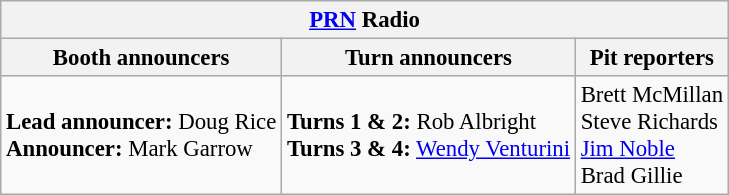<table class="wikitable" style="font-size: 95%;">
<tr>
<th colspan="3"><a href='#'>PRN</a> Radio</th>
</tr>
<tr>
<th>Booth announcers</th>
<th>Turn announcers</th>
<th>Pit reporters</th>
</tr>
<tr>
<td><strong>Lead announcer:</strong> Doug Rice<br><strong>Announcer:</strong> Mark Garrow</td>
<td><strong>Turns 1 & 2:</strong> Rob Albright<br><strong>Turns 3 & 4:</strong> <a href='#'>Wendy Venturini</a></td>
<td>Brett McMillan<br>Steve Richards<br><a href='#'>Jim Noble</a><br>Brad Gillie</td>
</tr>
</table>
